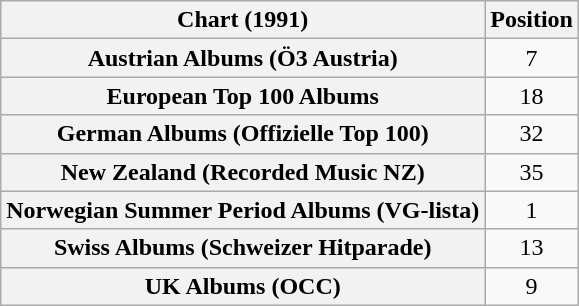<table class="wikitable sortable plainrowheaders">
<tr>
<th scope="col">Chart (1991)</th>
<th scope="col">Position</th>
</tr>
<tr>
<th scope="row">Austrian Albums (Ö3 Austria)</th>
<td align="center">7</td>
</tr>
<tr>
<th scope="row">European Top 100 Albums</th>
<td align="center">18</td>
</tr>
<tr>
<th scope="row">German Albums (Offizielle Top 100)</th>
<td align="center">32</td>
</tr>
<tr>
<th scope="row">New Zealand (Recorded Music NZ)</th>
<td align="center">35</td>
</tr>
<tr>
<th scope="row">Norwegian Summer Period Albums (VG-lista)</th>
<td align="center">1</td>
</tr>
<tr>
<th scope="row">Swiss Albums (Schweizer Hitparade)</th>
<td align="center">13</td>
</tr>
<tr>
<th scope="row">UK Albums (OCC)</th>
<td align="center">9</td>
</tr>
</table>
